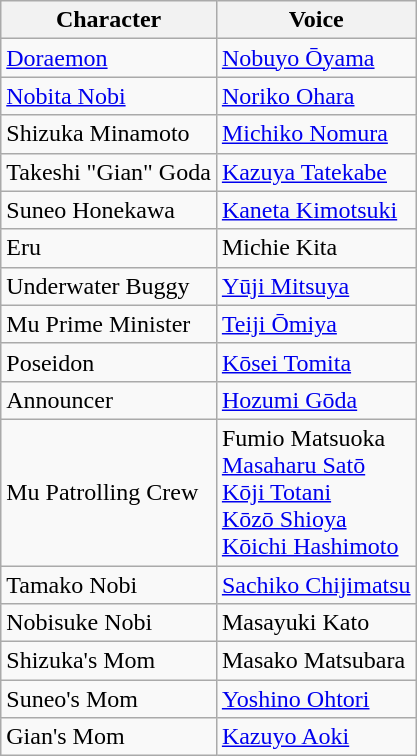<table class="wikitable">
<tr>
<th>Character</th>
<th>Voice</th>
</tr>
<tr>
<td><a href='#'>Doraemon</a></td>
<td><a href='#'>Nobuyo Ōyama</a></td>
</tr>
<tr>
<td><a href='#'>Nobita Nobi</a></td>
<td><a href='#'>Noriko Ohara</a></td>
</tr>
<tr>
<td>Shizuka Minamoto</td>
<td><a href='#'>Michiko Nomura</a></td>
</tr>
<tr>
<td>Takeshi "Gian" Goda</td>
<td><a href='#'>Kazuya Tatekabe</a></td>
</tr>
<tr>
<td>Suneo Honekawa</td>
<td><a href='#'>Kaneta Kimotsuki</a></td>
</tr>
<tr>
<td>Eru</td>
<td>Michie Kita</td>
</tr>
<tr>
<td>Underwater Buggy</td>
<td><a href='#'>Yūji Mitsuya</a></td>
</tr>
<tr>
<td>Mu Prime Minister</td>
<td><a href='#'>Teiji Ōmiya</a></td>
</tr>
<tr>
<td>Poseidon</td>
<td><a href='#'>Kōsei Tomita</a></td>
</tr>
<tr>
<td>Announcer</td>
<td><a href='#'>Hozumi Gōda</a></td>
</tr>
<tr>
<td>Mu Patrolling Crew</td>
<td>Fumio Matsuoka<br><a href='#'>Masaharu Satō</a><br><a href='#'>Kōji Totani</a><br><a href='#'>Kōzō Shioya</a><br><a href='#'>Kōichi Hashimoto</a></td>
</tr>
<tr>
<td>Tamako Nobi</td>
<td><a href='#'>Sachiko Chijimatsu</a></td>
</tr>
<tr>
<td>Nobisuke Nobi</td>
<td>Masayuki Kato</td>
</tr>
<tr>
<td>Shizuka's Mom</td>
<td>Masako Matsubara</td>
</tr>
<tr>
<td>Suneo's Mom</td>
<td><a href='#'>Yoshino Ohtori</a></td>
</tr>
<tr>
<td>Gian's Mom</td>
<td><a href='#'>Kazuyo Aoki</a></td>
</tr>
</table>
